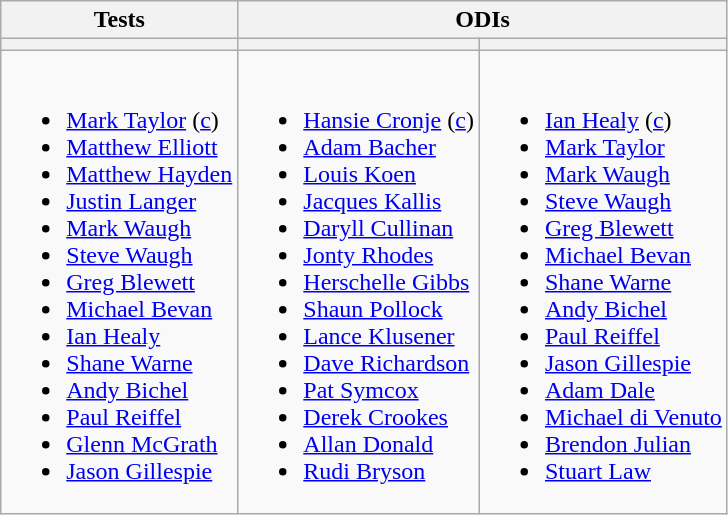<table class="wikitable">
<tr>
<th>Tests</th>
<th colspan=2>ODIs</th>
</tr>
<tr>
<th></th>
<th></th>
<th></th>
</tr>
<tr style="vertical-align:top">
<td><br><ul><li><a href='#'>Mark Taylor</a> (<a href='#'>c</a>)</li><li><a href='#'>Matthew Elliott</a></li><li><a href='#'>Matthew Hayden</a></li><li><a href='#'>Justin Langer</a></li><li><a href='#'>Mark Waugh</a></li><li><a href='#'>Steve Waugh</a></li><li><a href='#'>Greg Blewett</a></li><li><a href='#'>Michael Bevan</a></li><li><a href='#'>Ian Healy</a></li><li><a href='#'>Shane Warne</a></li><li><a href='#'>Andy Bichel</a></li><li><a href='#'>Paul Reiffel</a></li><li><a href='#'>Glenn McGrath</a></li><li><a href='#'>Jason Gillespie</a></li></ul></td>
<td><br><ul><li><a href='#'>Hansie Cronje</a> (<a href='#'>c</a>)</li><li><a href='#'>Adam Bacher</a></li><li><a href='#'>Louis Koen</a></li><li><a href='#'>Jacques Kallis</a></li><li><a href='#'>Daryll Cullinan</a></li><li><a href='#'>Jonty Rhodes</a></li><li><a href='#'>Herschelle Gibbs</a></li><li><a href='#'>Shaun Pollock</a></li><li><a href='#'>Lance Klusener</a></li><li><a href='#'>Dave Richardson</a></li><li><a href='#'>Pat Symcox</a></li><li><a href='#'>Derek Crookes</a></li><li><a href='#'>Allan Donald</a></li><li><a href='#'>Rudi Bryson</a></li></ul></td>
<td><br><ul><li><a href='#'>Ian Healy</a> (<a href='#'>c</a>)</li><li><a href='#'>Mark Taylor</a></li><li><a href='#'>Mark Waugh</a></li><li><a href='#'>Steve Waugh</a></li><li><a href='#'>Greg Blewett</a></li><li><a href='#'>Michael Bevan</a></li><li><a href='#'>Shane Warne</a></li><li><a href='#'>Andy Bichel</a></li><li><a href='#'>Paul Reiffel</a></li><li><a href='#'>Jason Gillespie</a></li><li><a href='#'>Adam Dale</a></li><li><a href='#'>Michael di Venuto</a></li><li><a href='#'>Brendon Julian</a></li><li><a href='#'>Stuart Law</a></li></ul></td>
</tr>
</table>
